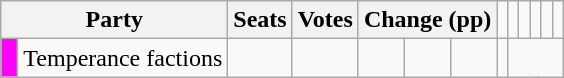<table class="wikitable" style="text-align:right;">
<tr>
<th colspan="2">Party</th>
<th>Seats</th>
<th>Votes</th>
<th colspan="3">Change (pp)<br></th>
<td></td>
<td></td>
<td><br></td>
<td></td>
<td></td>
<td></td>
</tr>
<tr>
<td style="background:#FF00FF;"> </td>
<td style="text-align:left;">Temperance factions</td>
<td></td>
<td></td>
<td><br></td>
<td></td>
<td></td>
<td></td>
</tr>
</table>
